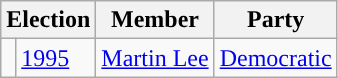<table class="wikitable">
<tr>
<th colspan="2">Election</th>
<th>Member</th>
<th>Party</th>
</tr>
<tr>
<td style="background-color: "></td>
<td><a href='#'>1995</a></td>
<td><a href='#'>Martin Lee</a></td>
<td><a href='#'>Democratic</a></td>
</tr>
</table>
